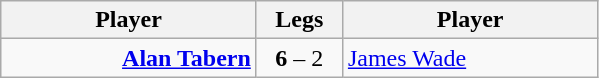<table class=wikitable style="text-align:center">
<tr>
<th width=163>Player</th>
<th width=50>Legs</th>
<th width=163>Player</th>
</tr>
<tr align=left>
<td align=right><strong><a href='#'>Alan Tabern</a></strong> </td>
<td align=center><strong>6</strong> – 2</td>
<td> <a href='#'>James Wade</a></td>
</tr>
</table>
